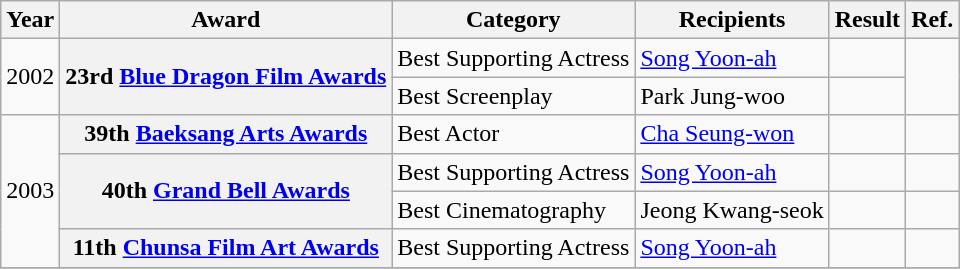<table class="wikitable plainrowheaders sortable">
<tr>
<th scope="col">Year</th>
<th scope="col">Award</th>
<th scope="col">Category</th>
<th scope="col">Recipients</th>
<th scope="col">Result</th>
<th scope="col">Ref.</th>
</tr>
<tr>
<td rowspan="2">2002</td>
<th rowspan="2" scope="row">23rd <a href='#'>Blue Dragon Film Awards</a></th>
<td>Best Supporting Actress</td>
<td><a href='#'>Song Yoon-ah</a></td>
<td></td>
<td rowspan="2"></td>
</tr>
<tr>
<td>Best Screenplay</td>
<td>Park Jung-woo</td>
<td></td>
</tr>
<tr>
<td rowspan="4">2003</td>
<th scope="row">39th <a href='#'>Baeksang Arts Awards</a></th>
<td>Best Actor</td>
<td><a href='#'>Cha Seung-won</a></td>
<td></td>
<td></td>
</tr>
<tr>
<th rowspan="2" scope="row">40th <a href='#'>Grand Bell Awards</a></th>
<td>Best Supporting Actress</td>
<td><a href='#'>Song Yoon-ah</a></td>
<td></td>
<td></td>
</tr>
<tr>
<td>Best Cinematography</td>
<td>Jeong Kwang-seok</td>
<td></td>
<td></td>
</tr>
<tr>
<th scope="row">11th <a href='#'>Chunsa Film Art Awards</a></th>
<td>Best Supporting Actress</td>
<td><a href='#'>Song Yoon-ah</a></td>
<td></td>
<td></td>
</tr>
<tr>
</tr>
</table>
